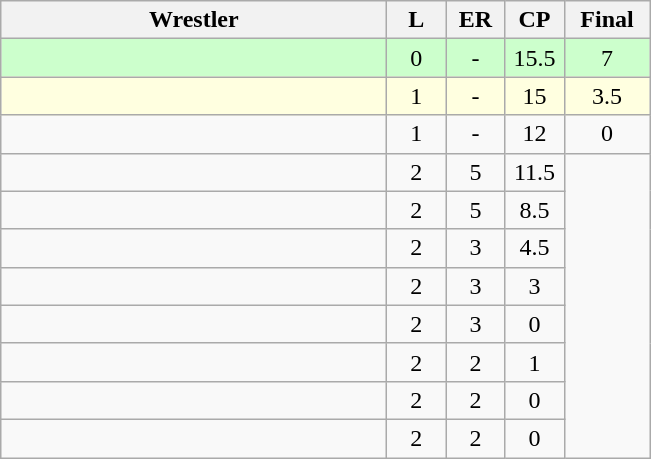<table class="wikitable" style="text-align: center;" |>
<tr>
<th width="250">Wrestler</th>
<th width="32">L</th>
<th width="32">ER</th>
<th width="32">CP</th>
<th width="50">Final</th>
</tr>
<tr bgcolor="ccffcc">
<td style="text-align:left;"></td>
<td>0</td>
<td>-</td>
<td>15.5</td>
<td>7</td>
</tr>
<tr bgcolor="lightyellow">
<td style="text-align:left;"></td>
<td>1</td>
<td>-</td>
<td>15</td>
<td>3.5</td>
</tr>
<tr>
<td style="text-align:left;"></td>
<td>1</td>
<td>-</td>
<td>12</td>
<td>0</td>
</tr>
<tr>
<td style="text-align:left;"></td>
<td>2</td>
<td>5</td>
<td>11.5</td>
</tr>
<tr>
<td style="text-align:left;"></td>
<td>2</td>
<td>5</td>
<td>8.5</td>
</tr>
<tr>
<td style="text-align:left;"></td>
<td>2</td>
<td>3</td>
<td>4.5</td>
</tr>
<tr>
<td style="text-align:left;"></td>
<td>2</td>
<td>3</td>
<td>3</td>
</tr>
<tr>
<td style="text-align:left;"></td>
<td>2</td>
<td>3</td>
<td>0</td>
</tr>
<tr>
<td style="text-align:left;"></td>
<td>2</td>
<td>2</td>
<td>1</td>
</tr>
<tr>
<td style="text-align:left;"></td>
<td>2</td>
<td>2</td>
<td>0</td>
</tr>
<tr>
<td style="text-align:left;"></td>
<td>2</td>
<td>2</td>
<td>0</td>
</tr>
</table>
